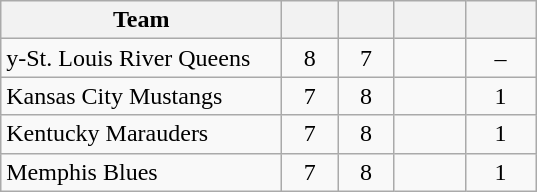<table class="wikitable" style="text-align:center">
<tr>
<th style="width:180px">Team</th>
<th style="width:30px"></th>
<th style="width:30px"></th>
<th style="width:40px"></th>
<th style="width:40px"></th>
</tr>
<tr>
<td align=left>y-St. Louis River Queens</td>
<td>8</td>
<td>7</td>
<td></td>
<td>–</td>
</tr>
<tr>
<td align=left>Kansas City Mustangs</td>
<td>7</td>
<td>8</td>
<td></td>
<td>1</td>
</tr>
<tr>
<td align=left>Kentucky Marauders</td>
<td>7</td>
<td>8</td>
<td></td>
<td>1</td>
</tr>
<tr>
<td align=left>Memphis Blues</td>
<td>7</td>
<td>8</td>
<td></td>
<td>1</td>
</tr>
</table>
